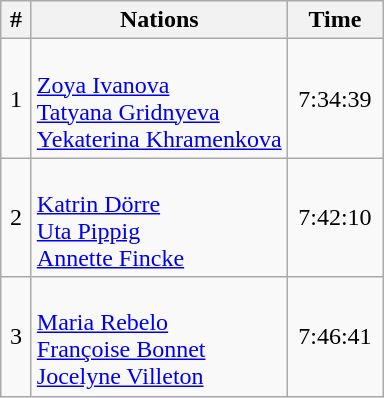<table class="wikitable" style="text-align:center;">
<tr>
<th width=8%>#</th>
<th width=67%>Nations</th>
<th width=25%>Time</th>
</tr>
<tr>
<td>1</td>
<td align="left"><br><a href='#'>Zoya Ivanova</a><br><a href='#'>Tatyana Gridnyeva</a><br><a href='#'>Yekaterina Khramenkova</a></td>
<td>7:34:39</td>
</tr>
<tr>
<td>2</td>
<td align="left"><br><a href='#'>Katrin Dörre</a><br><a href='#'>Uta Pippig</a><br><a href='#'>Annette Fincke</a></td>
<td>7:42:10</td>
</tr>
<tr>
<td>3</td>
<td align="left"><br><a href='#'>Maria Rebelo</a><br><a href='#'>Françoise Bonnet</a><br><a href='#'>Jocelyne Villeton</a></td>
<td>7:46:41</td>
</tr>
</table>
